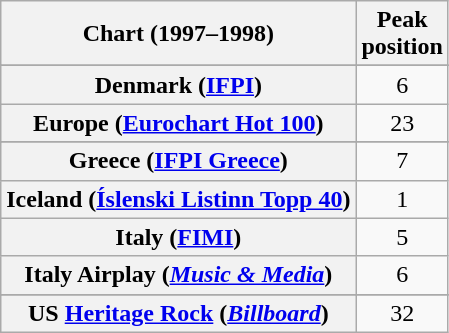<table class="wikitable sortable plainrowheaders" style="text-align:center">
<tr>
<th>Chart (1997–1998)</th>
<th>Peak<br>position</th>
</tr>
<tr>
</tr>
<tr>
<th scope="row">Denmark (<a href='#'>IFPI</a>)</th>
<td>6</td>
</tr>
<tr>
<th scope="row">Europe (<a href='#'>Eurochart Hot 100</a>)</th>
<td>23</td>
</tr>
<tr>
</tr>
<tr>
</tr>
<tr>
<th scope="row">Greece (<a href='#'>IFPI Greece</a>)</th>
<td>7</td>
</tr>
<tr>
<th scope="row">Iceland (<a href='#'>Íslenski Listinn Topp 40</a>)</th>
<td>1</td>
</tr>
<tr>
<th scope="row">Italy (<a href='#'>FIMI</a>)</th>
<td>5</td>
</tr>
<tr>
<th scope="row">Italy Airplay (<em><a href='#'>Music & Media</a></em>)</th>
<td>6</td>
</tr>
<tr>
</tr>
<tr>
</tr>
<tr>
</tr>
<tr>
</tr>
<tr>
<th scope="row">US <a href='#'>Heritage Rock</a> (<em><a href='#'>Billboard</a></em>)</th>
<td>32</td>
</tr>
</table>
